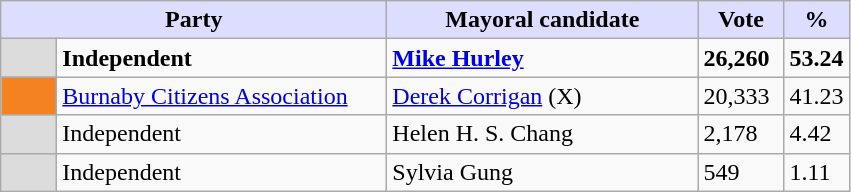<table class="wikitable">
<tr>
<th style="background:#ddf;" width="250px" colspan="2">Party</th>
<th style="background:#ddf;" width="200px">Mayoral candidate</th>
<th style="background:#ddf;" width="50px">Vote</th>
<th style="background:#ddf;" width="30px">%</th>
</tr>
<tr>
<td style="background:gainsboro" width="30px"><strong> </strong></td>
<td><strong>Independent</strong></td>
<td><strong><a href='#'>Mike Hurley</a></strong></td>
<td><strong>26,260</strong></td>
<td><strong>53.24</strong></td>
</tr>
<tr>
<td style="background:#F58220;" width="30px"> </td>
<td><a href='#'>Burnaby Citizens Association</a></td>
<td><a href='#'>Derek Corrigan</a> (X)</td>
<td>20,333</td>
<td>41.23</td>
</tr>
<tr>
<td style="background:gainsboro" width="30px"> </td>
<td>Independent</td>
<td>Helen H. S. Chang</td>
<td>2,178</td>
<td>4.42</td>
</tr>
<tr>
<td style="background:gainsboro" width="30px"> </td>
<td>Independent</td>
<td>Sylvia Gung</td>
<td>549</td>
<td>1.11</td>
</tr>
</table>
